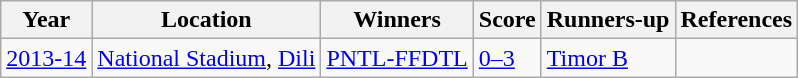<table class="wikitable">
<tr>
<th>Year</th>
<th>Location</th>
<th>Winners</th>
<th>Score</th>
<th>Runners-up</th>
<th>References</th>
</tr>
<tr>
<td><a href='#'>2013-14</a></td>
<td><a href='#'>National Stadium</a>, <a href='#'>Dili</a></td>
<td><a href='#'>PNTL-FFDTL</a></td>
<td><a href='#'>0–3</a></td>
<td><a href='#'>Timor B</a></td>
<td></td>
</tr>
</table>
